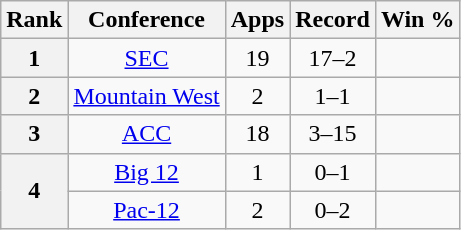<table class=wikitable style="text-align:center;">
<tr>
<th>Rank</th>
<th>Conference</th>
<th>Apps</th>
<th>Record</th>
<th>Win %</th>
</tr>
<tr>
<th>1</th>
<td><a href='#'>SEC</a></td>
<td>19</td>
<td>17–2</td>
<td></td>
</tr>
<tr>
<th>2</th>
<td><a href='#'>Mountain West</a></td>
<td>2</td>
<td>1–1</td>
<td></td>
</tr>
<tr>
<th>3</th>
<td><a href='#'>ACC</a></td>
<td>18</td>
<td>3–15</td>
<td></td>
</tr>
<tr>
<th rowspan=2>4</th>
<td><a href='#'>Big 12</a></td>
<td>1</td>
<td>0–1</td>
<td></td>
</tr>
<tr>
<td><a href='#'>Pac-12</a></td>
<td>2</td>
<td>0–2</td>
<td></td>
</tr>
</table>
